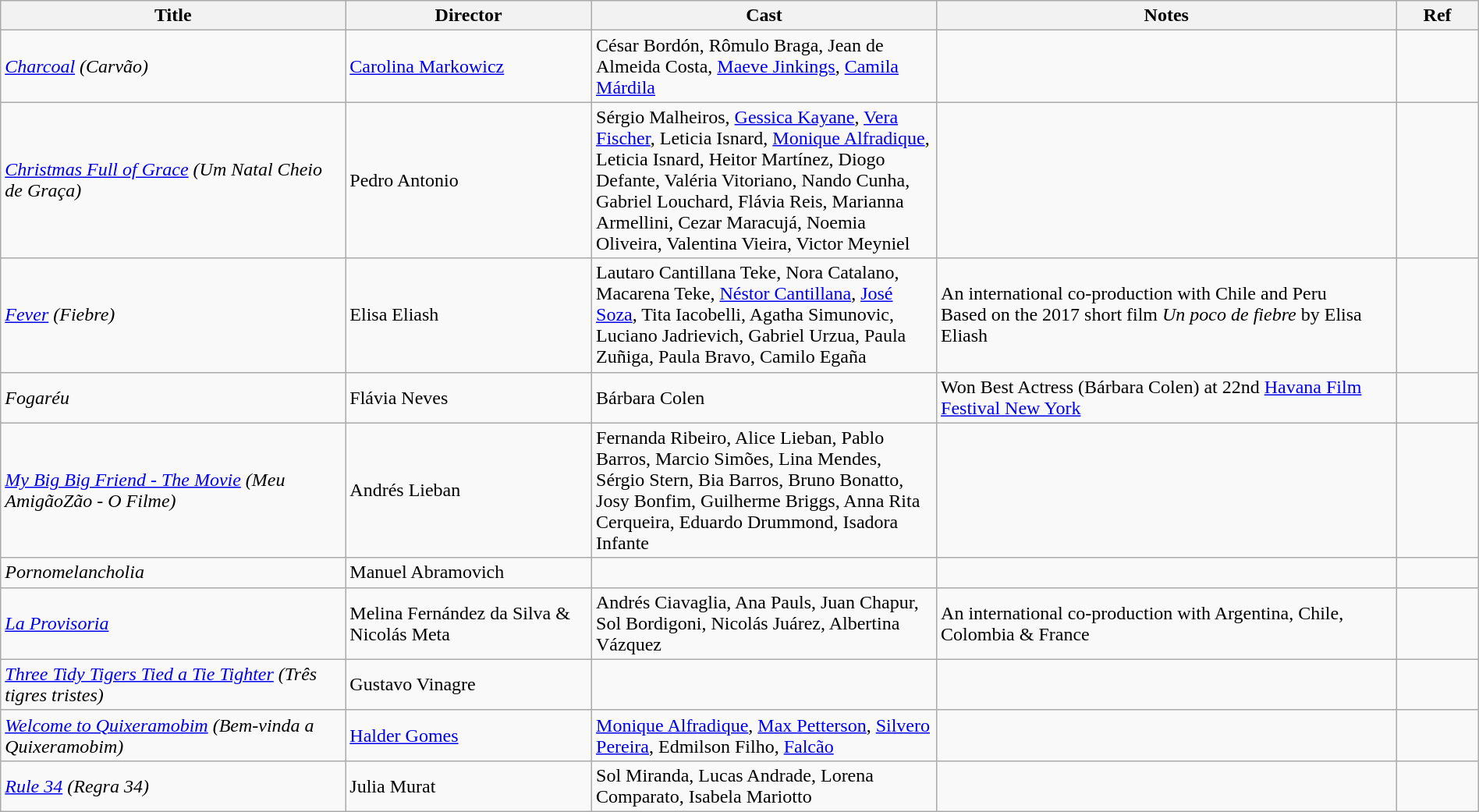<table class="wikitable sortable" width= "100%">
<tr>
<th width=21%>Title</th>
<th width=15%>Director</th>
<th width=21%>Cast</th>
<th width=28%>Notes</th>
<th width=5%>Ref</th>
</tr>
<tr>
<td><em><a href='#'>Charcoal</a> (Carvão)</em></td>
<td><a href='#'>Carolina Markowicz</a></td>
<td>César Bordón, Rômulo Braga, Jean de Almeida Costa, <a href='#'>Maeve Jinkings</a>, <a href='#'>Camila Márdila</a></td>
<td></td>
<td></td>
</tr>
<tr>
<td><em><a href='#'>Christmas Full of Grace</a> (Um Natal Cheio de Graça)</em></td>
<td>Pedro Antonio</td>
<td>Sérgio Malheiros, <a href='#'>Gessica Kayane</a>, <a href='#'>Vera Fischer</a>, Leticia Isnard, <a href='#'>Monique Alfradique</a>, Leticia Isnard, Heitor Martínez, Diogo Defante, Valéria Vitoriano, Nando Cunha, Gabriel Louchard, Flávia Reis, Marianna Armellini, Cezar Maracujá, Noemia Oliveira, Valentina Vieira, Victor Meyniel</td>
<td></td>
<td></td>
</tr>
<tr>
<td><em><a href='#'>Fever</a> (Fiebre)</em></td>
<td>Elisa Eliash</td>
<td>Lautaro Cantillana Teke, Nora Catalano, Macarena Teke, <a href='#'>Néstor Cantillana</a>, <a href='#'>José Soza</a>, Tita Iacobelli, Agatha Simunovic, Luciano Jadrievich, Gabriel Urzua, Paula Zuñiga, Paula Bravo, Camilo Egaña</td>
<td>An international co-production with Chile and Peru<br>Based on the 2017 short film <em>Un poco de fiebre</em> by Elisa Eliash</td>
<td></td>
</tr>
<tr>
<td><em>Fogaréu</em></td>
<td>Flávia Neves</td>
<td>Bárbara Colen</td>
<td>Won Best Actress (Bárbara Colen) at 22nd <a href='#'>Havana Film Festival New York</a></td>
<td></td>
</tr>
<tr>
<td><em><a href='#'>My Big Big Friend - The Movie</a> (Meu AmigãoZão - O Filme)</em></td>
<td>Andrés Lieban</td>
<td>Fernanda Ribeiro, Alice Lieban, Pablo Barros, Marcio Simões, Lina Mendes, Sérgio Stern, Bia Barros, Bruno Bonatto, Josy Bonfim, Guilherme Briggs, Anna Rita Cerqueira, Eduardo Drummond, Isadora Infante</td>
<td></td>
<td></td>
</tr>
<tr>
<td><em>Pornomelancholia</em></td>
<td>Manuel Abramovich</td>
<td></td>
<td></td>
<td></td>
</tr>
<tr>
<td><em><a href='#'>La Provisoria</a></em></td>
<td>Melina Fernández da Silva & Nicolás Meta</td>
<td>Andrés Ciavaglia, Ana Pauls, Juan Chapur, Sol Bordigoni, Nicolás Juárez, Albertina Vázquez</td>
<td>An international co-production with Argentina, Chile, Colombia & France</td>
<td></td>
</tr>
<tr>
<td><em><a href='#'>Three Tidy Tigers Tied a Tie Tighter</a> (Três tigres tristes)</em></td>
<td>Gustavo Vinagre</td>
<td></td>
<td></td>
<td></td>
</tr>
<tr>
<td><em><a href='#'>Welcome to Quixeramobim</a> (Bem-vinda a Quixeramobim)</em></td>
<td><a href='#'>Halder Gomes</a></td>
<td><a href='#'>Monique Alfradique</a>, <a href='#'>Max Petterson</a>, <a href='#'>Silvero Pereira</a>, Edmilson Filho, <a href='#'>Falcão</a></td>
<td></td>
<td></td>
</tr>
<tr>
<td><em><a href='#'>Rule 34</a> (Regra 34)</em></td>
<td>Julia Murat</td>
<td>Sol Miranda, Lucas Andrade, Lorena Comparato, Isabela Mariotto</td>
<td></td>
<td></td>
</tr>
</table>
